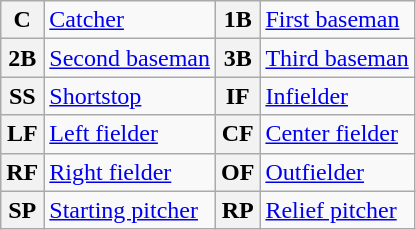<table class="wikitable">
<tr>
<th>C</th>
<td><a href='#'>Catcher</a></td>
<th>1B</th>
<td><a href='#'>First baseman</a></td>
</tr>
<tr>
<th>2B</th>
<td><a href='#'>Second baseman</a></td>
<th>3B</th>
<td><a href='#'>Third baseman</a></td>
</tr>
<tr>
<th>SS</th>
<td><a href='#'>Shortstop</a></td>
<th>IF</th>
<td><a href='#'>Infielder</a></td>
</tr>
<tr>
<th>LF</th>
<td><a href='#'>Left fielder</a></td>
<th>CF</th>
<td><a href='#'>Center fielder</a></td>
</tr>
<tr>
<th>RF</th>
<td><a href='#'>Right fielder</a></td>
<th>OF</th>
<td><a href='#'>Outfielder</a></td>
</tr>
<tr>
<th>SP</th>
<td><a href='#'>Starting pitcher</a></td>
<th>RP</th>
<td><a href='#'>Relief pitcher</a></td>
</tr>
</table>
